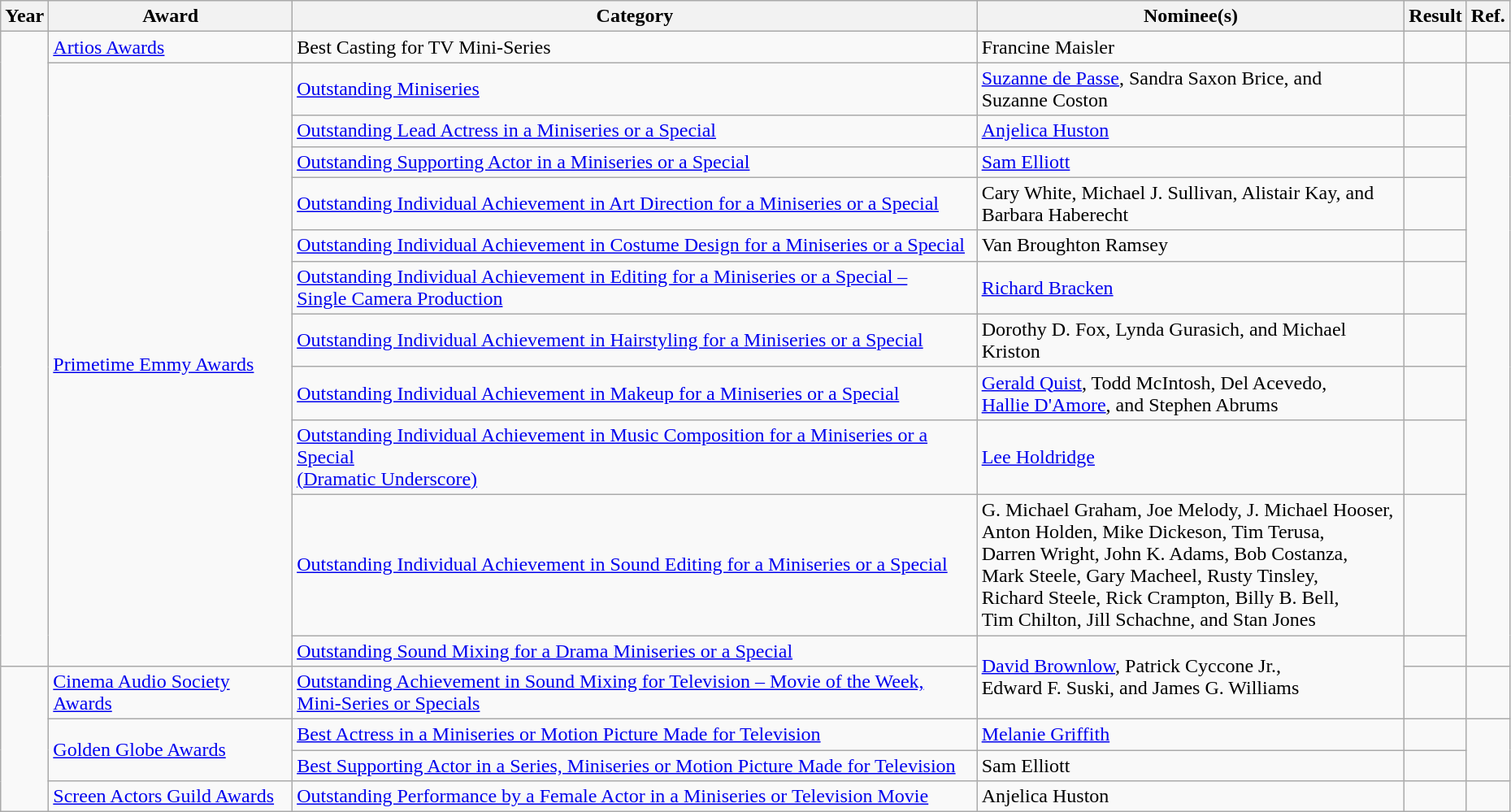<table class="wikitable sortable" width=98%>
<tr>
<th>Year</th>
<th>Award</th>
<th>Category</th>
<th>Nominee(s)</th>
<th>Result</th>
<th>Ref.</th>
</tr>
<tr>
<td rowspan="12"></td>
<td><a href='#'>Artios Awards</a></td>
<td>Best Casting for TV Mini-Series</td>
<td>Francine Maisler</td>
<td></td>
<td align="center"></td>
</tr>
<tr>
<td rowspan="11"><a href='#'>Primetime Emmy Awards</a></td>
<td><a href='#'>Outstanding Miniseries</a></td>
<td><a href='#'>Suzanne de Passe</a>, Sandra Saxon Brice, and <br> Suzanne Coston</td>
<td></td>
<td align="center" rowspan="11"></td>
</tr>
<tr>
<td><a href='#'>Outstanding Lead Actress in a Miniseries or a Special</a></td>
<td><a href='#'>Anjelica Huston</a></td>
<td></td>
</tr>
<tr>
<td><a href='#'>Outstanding Supporting Actor in a Miniseries or a Special</a></td>
<td><a href='#'>Sam Elliott</a></td>
<td></td>
</tr>
<tr>
<td><a href='#'>Outstanding Individual Achievement in Art Direction for a Miniseries or a Special</a></td>
<td>Cary White, Michael J. Sullivan, Alistair Kay, and <br> Barbara Haberecht</td>
<td></td>
</tr>
<tr>
<td><a href='#'>Outstanding Individual Achievement in Costume Design for a Miniseries or a Special</a></td>
<td>Van Broughton Ramsey</td>
<td></td>
</tr>
<tr>
<td><a href='#'>Outstanding Individual Achievement in Editing for a Miniseries or a Special – <br> Single Camera Production</a></td>
<td><a href='#'>Richard Bracken</a></td>
<td></td>
</tr>
<tr>
<td><a href='#'>Outstanding Individual Achievement in Hairstyling for a Miniseries or a Special</a></td>
<td>Dorothy D. Fox, Lynda Gurasich, and Michael Kriston</td>
<td></td>
</tr>
<tr>
<td><a href='#'>Outstanding Individual Achievement in Makeup for a Miniseries or a Special</a></td>
<td><a href='#'>Gerald Quist</a>, Todd McIntosh, Del Acevedo, <br> <a href='#'>Hallie D'Amore</a>, and Stephen Abrums</td>
<td></td>
</tr>
<tr>
<td><a href='#'>Outstanding Individual Achievement in Music Composition for a Miniseries or a Special <br> (Dramatic Underscore)</a></td>
<td><a href='#'>Lee Holdridge</a> </td>
<td></td>
</tr>
<tr>
<td><a href='#'>Outstanding Individual Achievement in Sound Editing for a Miniseries or a Special</a></td>
<td>G. Michael Graham, Joe Melody, J. Michael Hooser, <br> Anton Holden, Mike Dickeson, Tim Terusa, <br> Darren Wright, John K. Adams, Bob Costanza, <br> Mark Steele, Gary Macheel, Rusty Tinsley, <br> Richard Steele, Rick Crampton, Billy B. Bell, <br> Tim Chilton, Jill Schachne, and Stan Jones <br> </td>
<td></td>
</tr>
<tr>
<td><a href='#'>Outstanding Sound Mixing for a Drama Miniseries or a Special</a></td>
<td rowspan="2"><a href='#'>David Brownlow</a>, Patrick Cyccone Jr., <br> Edward F. Suski, and James G. Williams <br> </td>
<td></td>
</tr>
<tr>
<td rowspan="4"></td>
<td><a href='#'>Cinema Audio Society Awards</a></td>
<td><a href='#'>Outstanding Achievement in Sound Mixing for Television – Movie of the Week, <br> Mini-Series or Specials</a></td>
<td></td>
<td align="center"></td>
</tr>
<tr>
<td rowspan="2"><a href='#'>Golden Globe Awards</a></td>
<td><a href='#'>Best Actress in a Miniseries or Motion Picture Made for Television</a></td>
<td><a href='#'>Melanie Griffith</a></td>
<td></td>
<td align="center" rowspan="2"></td>
</tr>
<tr>
<td><a href='#'>Best Supporting Actor in a Series, Miniseries or Motion Picture Made for Television</a></td>
<td>Sam Elliott</td>
<td></td>
</tr>
<tr>
<td><a href='#'>Screen Actors Guild Awards</a></td>
<td><a href='#'>Outstanding Performance by a Female Actor in a Miniseries or Television Movie</a></td>
<td>Anjelica Huston</td>
<td></td>
<td align="center"></td>
</tr>
</table>
